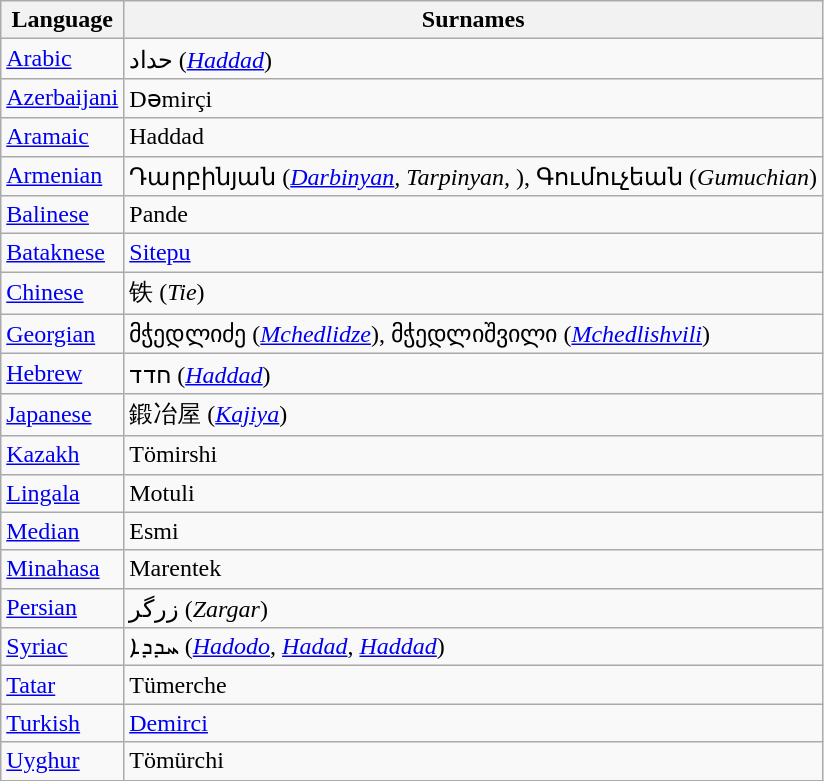<table class="wikitable">
<tr>
<th>Language</th>
<th>Surnames</th>
</tr>
<tr>
<td><a href='#'>Arabic</a></td>
<td>حداد (<em><a href='#'>Haddad</a></em>)</td>
</tr>
<tr>
<td><a href='#'>Azerbaijani</a></td>
<td>Dəmirçi</td>
</tr>
<tr>
<td><a href='#'>Aramaic</a></td>
<td>Haddad</td>
</tr>
<tr>
<td><a href='#'>Armenian</a></td>
<td>Դարբինյան (<em><a href='#'>Darbinyan</a>, Tarpinyan, </em>), Գումուչեան (<em>Gumuchian</em>)</td>
</tr>
<tr>
<td><a href='#'>Balinese</a></td>
<td>Pande</td>
</tr>
<tr>
<td><a href='#'>Bataknese</a></td>
<td><a href='#'>Sitepu</a></td>
</tr>
<tr>
<td><a href='#'>Chinese</a></td>
<td>铁 (<em>Tie</em>)</td>
</tr>
<tr>
<td><a href='#'>Georgian</a></td>
<td>მჭედლიძე (<em><a href='#'>Mchedlidze</a></em>), მჭედლიშვილი (<em><a href='#'>Mchedlishvili</a></em>)</td>
</tr>
<tr>
<td><a href='#'>Hebrew</a></td>
<td>חדד (<em><a href='#'>Haddad</a></em>)</td>
</tr>
<tr>
<td><a href='#'>Japanese</a></td>
<td>鍛冶屋 (<em><a href='#'>Kajiya</a></em>)</td>
</tr>
<tr>
<td><a href='#'>Kazakh</a></td>
<td>Tömirshi</td>
</tr>
<tr>
<td><a href='#'>Lingala</a></td>
<td>Motuli</td>
</tr>
<tr>
<td><a href='#'>Median</a></td>
<td>Esmi</td>
</tr>
<tr>
<td><a href='#'>Minahasa</a></td>
<td>Marentek</td>
</tr>
<tr>
<td><a href='#'>Persian</a></td>
<td>زرگر (<em>Zargar</em>)</td>
</tr>
<tr>
<td><a href='#'>Syriac</a></td>
<td>ܚܕܕܐ (<em><a href='#'>Hadodo</a></em>, <em><a href='#'>Hadad</a></em>, <em><a href='#'>Haddad</a></em>)</td>
</tr>
<tr>
<td><a href='#'>Tatar</a></td>
<td>Tümerche</td>
</tr>
<tr>
<td><a href='#'>Turkish</a></td>
<td><a href='#'>Demirci</a></td>
</tr>
<tr>
<td><a href='#'>Uyghur</a></td>
<td>Tömürchi</td>
</tr>
</table>
